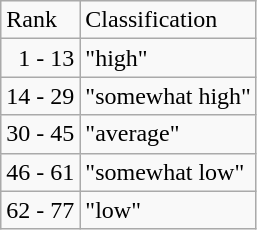<table class="wikitable" ---valign=top>
<tr>
<td>Rank</td>
<td>Classification</td>
</tr>
<tr>
<td>  1 - 13</td>
<td>"high"</td>
</tr>
<tr>
<td>14 - 29</td>
<td>"somewhat high"</td>
</tr>
<tr>
<td>30 - 45</td>
<td>"average"</td>
</tr>
<tr>
<td>46 - 61</td>
<td>"somewhat low"</td>
</tr>
<tr>
<td>62 - 77</td>
<td>"low"</td>
</tr>
</table>
